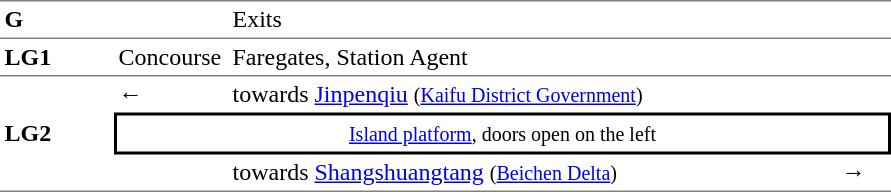<table table border=0 cellspacing=0 cellpadding=3>
<tr>
<td style="border-bottom:solid 1px gray; border-top:solid 1px gray;" valign=top><strong>G</strong></td>
<td style="border-bottom:solid 1px gray; border-top:solid 1px gray;" valign=top></td>
<td style="border-bottom:solid 1px gray; border-top:solid 1px gray;" valign=top>Exits</td>
<td style="border-bottom:solid 1px gray; border-top:solid 1px gray;" valign=top></td>
</tr>
<tr>
<td style="border-bottom:solid 1px gray;" width=70><strong>LG1</strong></td>
<td style="border-bottom:solid 1px gray;" width=70>Concourse</td>
<td style="border-bottom:solid 1px gray;" width=400>Faregates, Station Agent</td>
<td style="border-bottom:solid 1px gray;" width=30></td>
</tr>
<tr>
<td style="border-bottom:solid 1px gray;" rowspan=3><strong>LG2</strong></td>
<td>←</td>
<td> towards <a href='#'>Jinpenqiu</a> <small>(<a href='#'>Kaifu District Government</a>)</small></td>
<td></td>
</tr>
<tr>
<td style="border-right:solid 2px black;border-left:solid 2px black;border-top:solid 2px black;border-bottom:solid 2px black;text-align:center;" colspan=3><small><a href='#'>Island platform</a>, doors open on the left</small></td>
</tr>
<tr>
<td style="border-bottom:solid 1px gray;"></td>
<td style="border-bottom:solid 1px gray;"> towards <a href='#'>Shangshuangtang</a> <small>(<a href='#'>Beichen Delta</a>)</small></td>
<td style="border-bottom:solid 1px gray;">→</td>
</tr>
<tr>
</tr>
</table>
